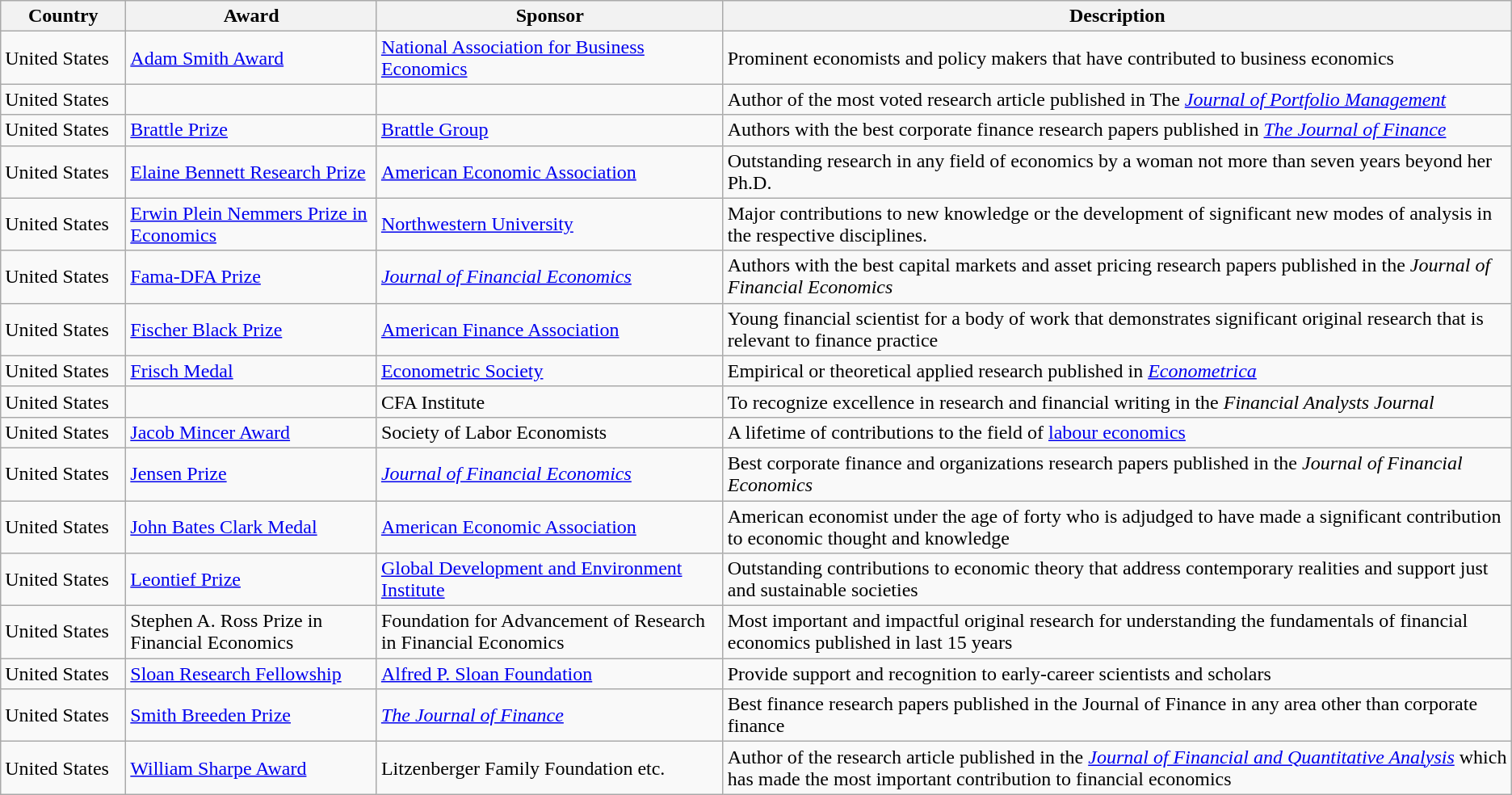<table class="wikitable sortable">
<tr>
<th style="width:6em;">Country</th>
<th>Award</th>
<th>Sponsor</th>
<th>Description</th>
</tr>
<tr>
<td>United States</td>
<td><a href='#'>Adam Smith Award</a></td>
<td><a href='#'>National Association for Business Economics</a></td>
<td>Prominent economists and policy makers that have contributed to business economics</td>
</tr>
<tr>
<td>United States</td>
<td></td>
<td></td>
<td>Author of the most voted research article published in The <em><a href='#'>Journal of Portfolio Management</a></em></td>
</tr>
<tr>
<td>United States</td>
<td><a href='#'>Brattle Prize</a></td>
<td><a href='#'>Brattle Group</a></td>
<td>Authors with the best corporate finance research papers published in <em><a href='#'>The Journal of Finance</a></em></td>
</tr>
<tr>
<td>United States</td>
<td><a href='#'>Elaine Bennett Research Prize</a></td>
<td><a href='#'>American Economic Association</a></td>
<td>Outstanding research in any field of economics by a woman not more than seven years beyond her Ph.D.</td>
</tr>
<tr>
<td>United States</td>
<td><a href='#'>Erwin Plein Nemmers Prize in Economics</a></td>
<td><a href='#'>Northwestern University</a></td>
<td>Major contributions to new knowledge or the development of significant new modes of analysis in the respective disciplines.</td>
</tr>
<tr>
<td>United States</td>
<td><a href='#'>Fama-DFA Prize</a></td>
<td><em><a href='#'>Journal of Financial Economics</a></em></td>
<td>Authors with the best capital markets and asset pricing research papers published in the <em>Journal of Financial Economics</em></td>
</tr>
<tr>
<td>United States</td>
<td><a href='#'>Fischer Black Prize</a></td>
<td><a href='#'>American Finance Association</a></td>
<td>Young financial scientist for a body of work that demonstrates significant original research that is relevant to finance practice</td>
</tr>
<tr>
<td>United States</td>
<td><a href='#'>Frisch Medal</a></td>
<td><a href='#'>Econometric Society</a></td>
<td>Empirical or theoretical applied research published in <em><a href='#'>Econometrica</a></em></td>
</tr>
<tr>
<td>United States</td>
<td></td>
<td>CFA Institute</td>
<td>To recognize excellence in research and financial writing in the <em>Financial Analysts Journal</em></td>
</tr>
<tr>
<td>United States</td>
<td><a href='#'>Jacob Mincer Award</a></td>
<td>Society of Labor Economists</td>
<td>A lifetime of contributions to the field of <a href='#'>labour economics</a></td>
</tr>
<tr>
<td>United States</td>
<td><a href='#'>Jensen Prize</a></td>
<td><em><a href='#'>Journal of Financial Economics</a></em></td>
<td>Best corporate finance and organizations research papers published in the <em>Journal of Financial Economics</em></td>
</tr>
<tr>
<td>United States</td>
<td><a href='#'>John Bates Clark Medal</a></td>
<td><a href='#'>American Economic Association</a></td>
<td>American economist under the age of forty who is adjudged to have made a significant contribution to economic thought and knowledge</td>
</tr>
<tr>
<td>United States</td>
<td><a href='#'>Leontief Prize</a></td>
<td><a href='#'>Global Development and Environment Institute</a></td>
<td>Outstanding contributions to economic theory that address contemporary realities and support just and sustainable societies</td>
</tr>
<tr>
<td>United States</td>
<td>Stephen A. Ross Prize in Financial Economics</td>
<td>Foundation for Advancement of Research in Financial Economics</td>
<td>Most important and impactful original research for understanding the fundamentals of financial economics published in last 15 years</td>
</tr>
<tr>
<td>United States</td>
<td><a href='#'>Sloan Research Fellowship</a></td>
<td><a href='#'>Alfred P. Sloan Foundation</a></td>
<td>Provide support and recognition to early-career scientists and scholars</td>
</tr>
<tr>
<td>United States</td>
<td><a href='#'>Smith Breeden Prize</a></td>
<td><em><a href='#'>The Journal of Finance</a></em></td>
<td>Best finance research papers published in the Journal of Finance in any area other than corporate finance</td>
</tr>
<tr>
<td>United States</td>
<td><a href='#'>William Sharpe Award</a></td>
<td>Litzenberger Family Foundation etc.</td>
<td>Author of the research article published in the <em><a href='#'>Journal of Financial and Quantitative Analysis</a></em> which has made the most important contribution to financial economics</td>
</tr>
</table>
